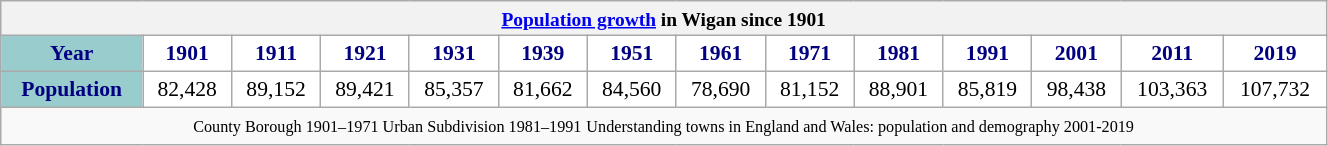<table class="wikitable" style="font-size:90%; width:70%; border:0; text-align:center; line-height:120%;">
<tr>
<th colspan="14" style="text-align:center;font-size:90%;"><a href='#'>Population growth</a> in Wigan since 1901</th>
</tr>
<tr>
<th style="background:#9cc; color:navy; height:17px;">Year</th>
<th style="background:#fff; color:navy;">1901</th>
<th style="background:#fff; color:navy;">1911</th>
<th style="background:#fff; color:navy;">1921</th>
<th style="background:#fff; color:navy;">1931</th>
<th style="background:#fff; color:navy;">1939</th>
<th style="background:#fff; color:navy;">1951</th>
<th style="background:#fff; color:navy;">1961</th>
<th style="background:#fff; color:navy;">1971</th>
<th style="background:#fff; color:navy;">1981</th>
<th style="background:#fff; color:navy;">1991</th>
<th style="background:#fff; color:navy;">2001</th>
<th style="background:#fff; color:navy;">2011</th>
<th style="background:#fff; color:navy;">2019</th>
</tr>
<tr style="text-align:center;">
<th style="background:#9cc; color:navy; height:17px;">Population</th>
<td style="background:#fff; color:black;">82,428</td>
<td style="background:#fff; color:black;">89,152</td>
<td style="background:#fff; color:black;">89,421</td>
<td style="background:#fff; color:black;">85,357</td>
<td style="background:#fff; color:black;">81,662</td>
<td style="background:#fff; color:black;">84,560</td>
<td style="background:#fff; color:black;">78,690</td>
<td style="background:#fff; color:black;">81,152</td>
<td style="background:#fff; color:black;">88,901</td>
<td style="background:#fff; color:black;">85,819</td>
<td style="background:#fff; color:black;">98,438</td>
<td style="background:#fff; color:black;">103,363</td>
<td style="background:#fff; color:black;">107,732</td>
</tr>
<tr>
<td colspan="14" style="text-align:center;font-size:90%;"><small>County Borough 1901–1971  Urban Subdivision 1981–1991</small> <small>Understanding towns in England and Wales: population and demography 2001-2019</small></td>
</tr>
</table>
